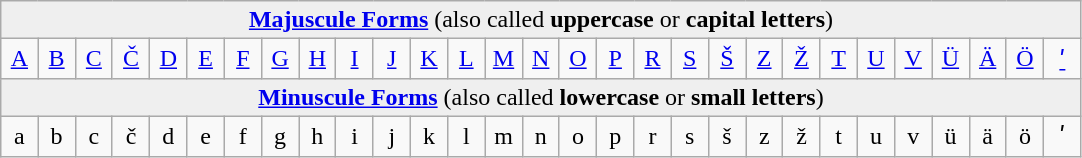<table class="wikitable">
<tr>
<td style="background:#efefef; text-align:center;" colspan="29"><strong><a href='#'>Majuscule Forms</a></strong> (also called <strong>uppercase</strong> or <strong>capital letters</strong>)</td>
</tr>
<tr style="text-align:center;">
<td style="width:3%;"><a href='#'>A</a></td>
<td style="width:3%;"><a href='#'>B</a></td>
<td style="width:3%;"><a href='#'>C</a></td>
<td style="width:3%;"><a href='#'>Č</a></td>
<td style="width:3%;"><a href='#'>D</a></td>
<td style="width:3%;"><a href='#'>E</a></td>
<td style="width:3%;"><a href='#'>F</a></td>
<td style="width:3%;"><a href='#'>G</a></td>
<td style="width:3%;"><a href='#'>H</a></td>
<td style="width:3%;"><a href='#'>I</a></td>
<td style="width:3%;"><a href='#'>J</a></td>
<td style="width:3%;"><a href='#'>K</a></td>
<td style="width:3%;"><a href='#'>L</a></td>
<td style="width:3%;"><a href='#'>M</a></td>
<td style="width:3%;"><a href='#'>N</a></td>
<td style="width:3%;"><a href='#'>O</a></td>
<td style="width:3%;"><a href='#'>P</a></td>
<td style="width:3%;"><a href='#'>R</a></td>
<td style="width:3%;"><a href='#'>S</a></td>
<td style="width:3%;"><a href='#'>Š</a></td>
<td style="width:3%;"><a href='#'>Z</a></td>
<td style="width:3%;"><a href='#'>Ž</a></td>
<td style="width:3%;"><a href='#'>T</a></td>
<td style="width:3%;"><a href='#'>U</a></td>
<td style="width:3%;"><a href='#'>V</a></td>
<td style="width:3%;"><a href='#'>Ü</a></td>
<td style="width:3%;"><a href='#'>Ä</a></td>
<td style="width:3%;"><a href='#'>Ö</a></td>
<td style="width:3%;"><a href='#'>ʹ</a></td>
</tr>
<tr>
<td style="background:#efefef; text-align:center;" colspan="29"><strong><a href='#'>Minuscule Forms</a></strong> (also called <strong>lowercase</strong> or <strong>small letters</strong>)</td>
</tr>
<tr style="text-align:center;">
<td>a</td>
<td>b</td>
<td>c</td>
<td>č</td>
<td>d</td>
<td>e</td>
<td>f</td>
<td>g</td>
<td>h</td>
<td>i</td>
<td>j</td>
<td>k</td>
<td>l</td>
<td>m</td>
<td>n</td>
<td>o</td>
<td>p</td>
<td>r</td>
<td>s</td>
<td>š</td>
<td>z</td>
<td>ž</td>
<td>t</td>
<td>u</td>
<td>v</td>
<td>ü</td>
<td>ä</td>
<td>ö</td>
<td>ʹ</td>
</tr>
</table>
